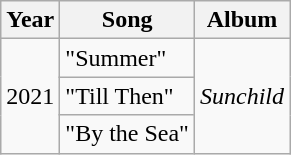<table class="wikitable">
<tr>
<th>Year</th>
<th>Song</th>
<th>Album</th>
</tr>
<tr>
<td rowspan="3">2021</td>
<td>"Summer"</td>
<td rowspan="3"><em>Sunchild</em></td>
</tr>
<tr>
<td>"Till Then"</td>
</tr>
<tr>
<td>"By the Sea"</td>
</tr>
</table>
